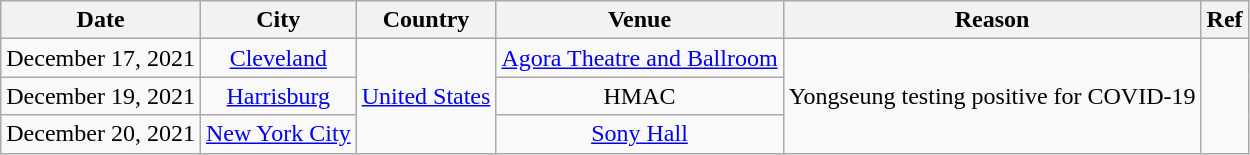<table class="wikitable plainrowheaders" style="text-align:center; table-layout:fixed; margin-right:0">
<tr>
<th>Date</th>
<th>City</th>
<th>Country</th>
<th>Venue</th>
<th>Reason</th>
<th>Ref</th>
</tr>
<tr>
<td>December 17, 2021</td>
<td><a href='#'>Cleveland</a></td>
<td rowspan="3"><a href='#'>United States</a></td>
<td><a href='#'>Agora Theatre and Ballroom</a></td>
<td rowspan="3">Yongseung testing positive for COVID-19</td>
<td rowspan="3"></td>
</tr>
<tr>
<td>December 19, 2021</td>
<td><a href='#'>Harrisburg</a></td>
<td>HMAC</td>
</tr>
<tr>
<td>December 20, 2021</td>
<td><a href='#'>New York City</a></td>
<td><a href='#'>Sony Hall</a></td>
</tr>
</table>
